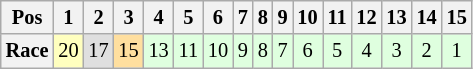<table class="wikitable" style="font-size: 85%;">
<tr align="center">
<th>Pos</th>
<th>1</th>
<th>2</th>
<th>3</th>
<th>4</th>
<th>5</th>
<th>6</th>
<th>7</th>
<th>8</th>
<th>9</th>
<th>10</th>
<th>11</th>
<th>12</th>
<th>13</th>
<th>14</th>
<th>15</th>
</tr>
<tr align="center">
<th>Race</th>
<td style="background:#FFFFBF;">20</td>
<td style="background:#DFDFDF;">17</td>
<td style="background:#FFDF9F;">15</td>
<td style="background:#DFFFDF;">13</td>
<td style="background:#DFFFDF;">11</td>
<td style="background:#DFFFDF;">10</td>
<td style="background:#DFFFDF;">9</td>
<td style="background:#DFFFDF;">8</td>
<td style="background:#DFFFDF;">7</td>
<td style="background:#DFFFDF;">6</td>
<td style="background:#DFFFDF;">5</td>
<td style="background:#DFFFDF;">4</td>
<td style="background:#DFFFDF;">3</td>
<td style="background:#DFFFDF;">2</td>
<td style="background:#DFFFDF;">1</td>
</tr>
</table>
